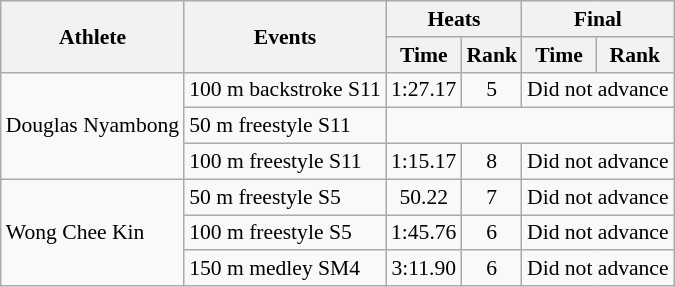<table class="wikitable" style="font-size:90%">
<tr>
<th rowspan="2">Athlete</th>
<th rowspan="2">Events</th>
<th colspan="2">Heats</th>
<th colspan="2">Final</th>
</tr>
<tr>
<th>Time</th>
<th>Rank</th>
<th>Time</th>
<th>Rank</th>
</tr>
<tr align="center">
<td rowspan="3" align="left">Douglas Nyambong</td>
<td align="left">100 m backstroke S11</td>
<td>1:27.17</td>
<td>5</td>
<td colspan="2">Did not advance</td>
</tr>
<tr align="center">
<td align="left">50 m freestyle S11</td>
<td colspan="4"></td>
</tr>
<tr align="center">
<td align="left">100 m freestyle S11</td>
<td align="center">1:15.17</td>
<td align="center">8</td>
<td colspan="2" align="center">Did not advance</td>
</tr>
<tr>
<td rowspan="3">Wong Chee Kin</td>
<td>50 m freestyle S5</td>
<td align="center">50.22</td>
<td align="center">7</td>
<td colspan="2" align="center">Did not advance</td>
</tr>
<tr>
<td>100 m freestyle S5</td>
<td align="center">1:45.76</td>
<td align="center">6</td>
<td colspan="2" align="center">Did not advance</td>
</tr>
<tr>
<td>150 m medley SM4</td>
<td align="center">3:11.90</td>
<td align="center">6</td>
<td colspan="2" align="center">Did not advance</td>
</tr>
</table>
